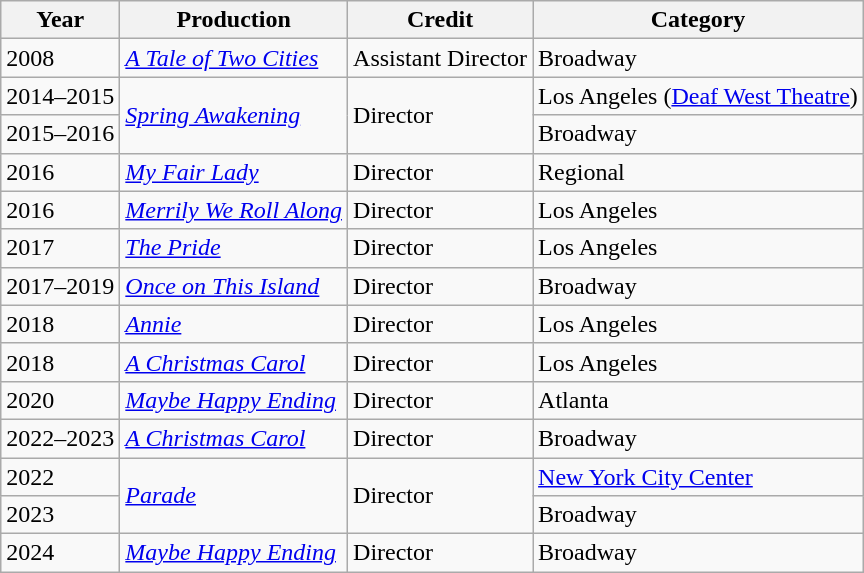<table class="wikitable">
<tr>
<th>Year</th>
<th>Production</th>
<th>Credit</th>
<th>Category</th>
</tr>
<tr>
<td>2008</td>
<td><em><a href='#'>A Tale of Two Cities</a></em></td>
<td>Assistant Director</td>
<td>Broadway</td>
</tr>
<tr>
<td>2014–2015</td>
<td rowspan="2"><em><a href='#'>Spring Awakening</a></em></td>
<td rowspan="2">Director</td>
<td>Los Angeles (<a href='#'>Deaf West Theatre</a>)</td>
</tr>
<tr>
<td>2015–2016</td>
<td>Broadway</td>
</tr>
<tr>
<td>2016</td>
<td><em><a href='#'>My Fair Lady</a></em></td>
<td>Director</td>
<td>Regional</td>
</tr>
<tr>
<td>2016</td>
<td><em><a href='#'>Merrily We Roll Along</a></em></td>
<td>Director</td>
<td>Los Angeles</td>
</tr>
<tr>
<td>2017</td>
<td><em><a href='#'>The Pride</a></em></td>
<td>Director</td>
<td>Los Angeles</td>
</tr>
<tr>
<td>2017–2019</td>
<td><em><a href='#'>Once on This Island</a></em></td>
<td>Director</td>
<td>Broadway</td>
</tr>
<tr>
<td>2018</td>
<td><em><a href='#'>Annie</a></em></td>
<td>Director</td>
<td>Los Angeles</td>
</tr>
<tr>
<td>2018</td>
<td><em><a href='#'>A Christmas Carol</a></em></td>
<td>Director</td>
<td>Los Angeles</td>
</tr>
<tr>
<td>2020</td>
<td><em><a href='#'>Maybe Happy Ending</a></em></td>
<td>Director</td>
<td>Atlanta</td>
</tr>
<tr>
<td>2022–2023</td>
<td><em><a href='#'>A Christmas Carol</a></em></td>
<td>Director</td>
<td>Broadway</td>
</tr>
<tr>
<td>2022</td>
<td rowspan="2"><em><a href='#'>Parade</a></em></td>
<td rowspan="2">Director</td>
<td><a href='#'>New York City Center</a></td>
</tr>
<tr>
<td>2023</td>
<td>Broadway</td>
</tr>
<tr>
<td>2024</td>
<td><em><a href='#'>Maybe Happy Ending</a></em></td>
<td>Director</td>
<td>Broadway</td>
</tr>
</table>
